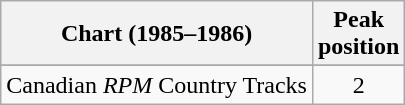<table class="wikitable sortable">
<tr>
<th align="left">Chart (1985–1986)</th>
<th align="center">Peak<br>position</th>
</tr>
<tr>
</tr>
<tr>
<td align="left">Canadian <em>RPM</em> Country Tracks</td>
<td align="center">2</td>
</tr>
</table>
